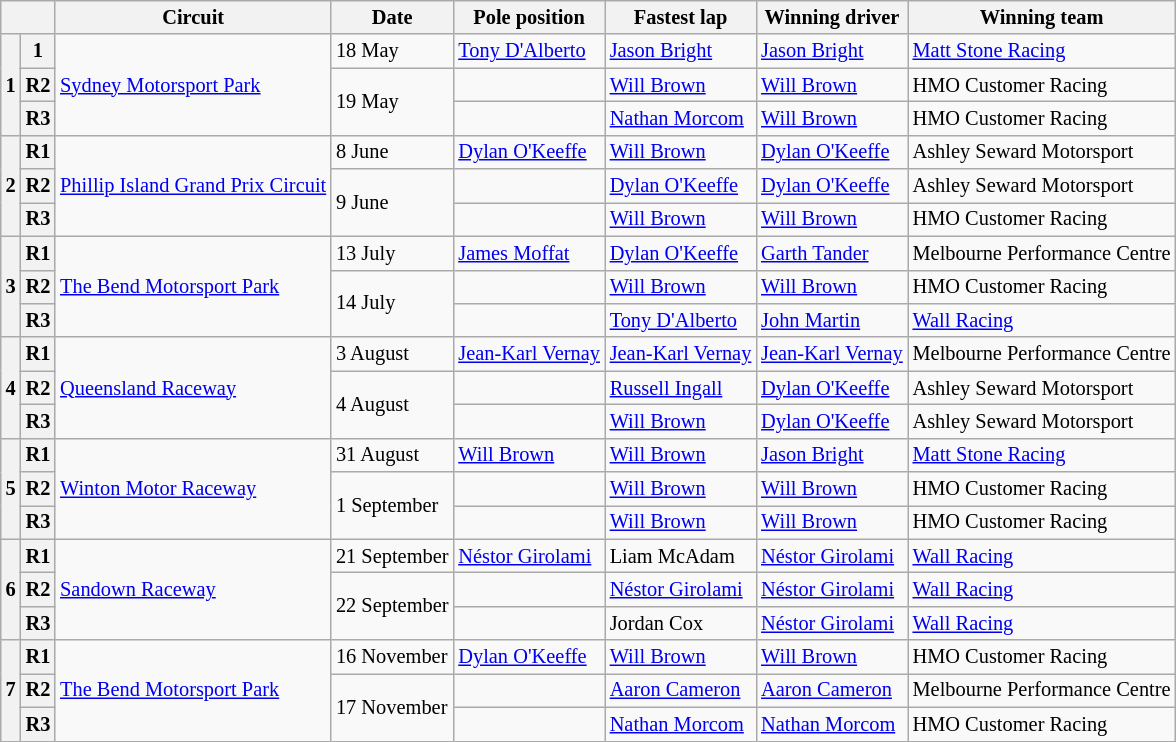<table class="wikitable" style="font-size:85%;">
<tr>
<th colspan=2></th>
<th>Circuit</th>
<th>Date</th>
<th>Pole position</th>
<th>Fastest lap</th>
<th>Winning driver</th>
<th>Winning team</th>
</tr>
<tr>
<th rowspan=3>1</th>
<th>1</th>
<td rowspan=3> <a href='#'>Sydney Motorsport Park</a></td>
<td>18 May</td>
<td nowrap> <a href='#'>Tony D'Alberto</a></td>
<td nowrap> <a href='#'>Jason Bright</a></td>
<td nowrap> <a href='#'>Jason Bright</a></td>
<td nowrap> <a href='#'>Matt Stone Racing</a></td>
</tr>
<tr>
<th>R2</th>
<td rowspan="2">19 May</td>
<td></td>
<td nowrap> <a href='#'>Will Brown</a></td>
<td nowrap> <a href='#'>Will Brown</a></td>
<td nowrap> HMO Customer Racing</td>
</tr>
<tr>
<th>R3</th>
<td></td>
<td nowrap> <a href='#'>Nathan Morcom</a></td>
<td nowrap> <a href='#'>Will Brown</a></td>
<td nowrap> HMO Customer Racing</td>
</tr>
<tr>
<th rowspan=3>2</th>
<th>R1</th>
<td rowspan=3 nowrap> <a href='#'>Phillip Island Grand Prix Circuit</a></td>
<td>8 June</td>
<td nowrap> <a href='#'>Dylan O'Keeffe</a></td>
<td> <a href='#'>Will Brown</a></td>
<td nowrap> <a href='#'>Dylan O'Keeffe</a></td>
<td> Ashley Seward Motorsport</td>
</tr>
<tr>
<th>R2</th>
<td rowspan="2">9 June</td>
<td></td>
<td> <a href='#'>Dylan O'Keeffe</a></td>
<td> <a href='#'>Dylan O'Keeffe</a></td>
<td> Ashley Seward Motorsport</td>
</tr>
<tr>
<th>R3</th>
<td></td>
<td> <a href='#'>Will Brown</a></td>
<td> <a href='#'>Will Brown</a></td>
<td> HMO Customer Racing</td>
</tr>
<tr>
<th rowspan=3>3</th>
<th>R1</th>
<td rowspan=3> <a href='#'>The Bend Motorsport Park</a></td>
<td>13 July</td>
<td nowrap> <a href='#'>James Moffat</a></td>
<td> <a href='#'>Dylan O'Keeffe</a></td>
<td> <a href='#'>Garth Tander</a></td>
<td nowrap> Melbourne Performance Centre</td>
</tr>
<tr>
<th>R2</th>
<td rowspan="2">14 July</td>
<td></td>
<td> <a href='#'>Will Brown</a></td>
<td> <a href='#'>Will Brown</a></td>
<td> HMO Customer Racing</td>
</tr>
<tr>
<th>R3</th>
<td></td>
<td> <a href='#'>Tony D'Alberto</a></td>
<td> <a href='#'>John Martin</a></td>
<td> <a href='#'>Wall Racing</a></td>
</tr>
<tr>
<th rowspan=3>4</th>
<th>R1</th>
<td rowspan=3> <a href='#'>Queensland Raceway</a></td>
<td>3 August</td>
<td nowrap> <a href='#'>Jean-Karl Vernay</a></td>
<td nowrap> <a href='#'>Jean-Karl Vernay</a></td>
<td nowrap> <a href='#'>Jean-Karl Vernay</a></td>
<td> Melbourne Performance Centre</td>
</tr>
<tr>
<th>R2</th>
<td rowspan="2">4 August</td>
<td></td>
<td> <a href='#'>Russell Ingall</a></td>
<td> <a href='#'>Dylan O'Keeffe</a></td>
<td> Ashley Seward Motorsport</td>
</tr>
<tr>
<th>R3</th>
<td></td>
<td> <a href='#'>Will Brown</a></td>
<td> <a href='#'>Dylan O'Keeffe</a></td>
<td> Ashley Seward Motorsport</td>
</tr>
<tr>
<th rowspan=3>5</th>
<th>R1</th>
<td rowspan=3> <a href='#'>Winton Motor Raceway</a></td>
<td>31 August</td>
<td> <a href='#'>Will Brown</a></td>
<td> <a href='#'>Will Brown</a></td>
<td> <a href='#'>Jason Bright</a></td>
<td> <a href='#'>Matt Stone Racing</a></td>
</tr>
<tr>
<th>R2</th>
<td rowspan="2">1 September</td>
<td></td>
<td> <a href='#'>Will Brown</a></td>
<td> <a href='#'>Will Brown</a></td>
<td> HMO Customer Racing</td>
</tr>
<tr>
<th>R3</th>
<td></td>
<td> <a href='#'>Will Brown</a></td>
<td> <a href='#'>Will Brown</a></td>
<td> HMO Customer Racing</td>
</tr>
<tr>
<th rowspan=3>6</th>
<th>R1</th>
<td rowspan=3> <a href='#'>Sandown Raceway</a></td>
<td nowrap="">21 September</td>
<td> <a href='#'>Néstor Girolami</a></td>
<td> Liam McAdam</td>
<td> <a href='#'>Néstor Girolami</a></td>
<td> <a href='#'>Wall Racing</a></td>
</tr>
<tr>
<th>R2</th>
<td rowspan="2">22 September</td>
<td></td>
<td> <a href='#'>Néstor Girolami</a></td>
<td> <a href='#'>Néstor Girolami</a></td>
<td> <a href='#'>Wall Racing</a></td>
</tr>
<tr>
<th>R3</th>
<td></td>
<td> Jordan Cox</td>
<td> <a href='#'>Néstor Girolami</a></td>
<td> <a href='#'>Wall Racing</a></td>
</tr>
<tr>
<th rowspan=3>7</th>
<th>R1</th>
<td rowspan=3> <a href='#'>The Bend Motorsport Park</a></td>
<td>16 November</td>
<td> <a href='#'>Dylan O'Keeffe</a></td>
<td> <a href='#'>Will Brown</a></td>
<td> <a href='#'>Will Brown</a></td>
<td> HMO Customer Racing</td>
</tr>
<tr>
<th>R2</th>
<td rowspan="2">17 November</td>
<td></td>
<td> <a href='#'>Aaron Cameron</a></td>
<td> <a href='#'>Aaron Cameron</a></td>
<td> Melbourne Performance Centre</td>
</tr>
<tr>
<th>R3</th>
<td></td>
<td> <a href='#'>Nathan Morcom</a></td>
<td> <a href='#'>Nathan Morcom</a></td>
<td> HMO Customer Racing</td>
</tr>
</table>
